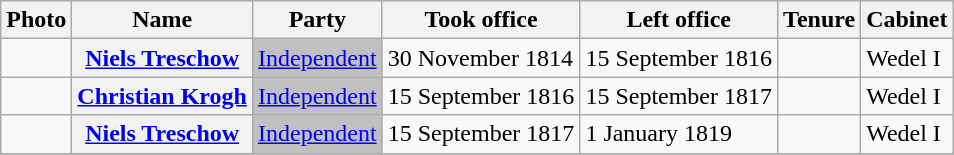<table class="wikitable plainrowheaders sortable">
<tr>
<th scope=col class=unsortable>Photo</th>
<th scope=col>Name</th>
<th scope=col>Party</th>
<th scope=col>Took office</th>
<th scope=col>Left office</th>
<th scope=col>Tenure</th>
<th scope=col>Cabinet</th>
</tr>
<tr>
<td align=center></td>
<th scope=row><a href='#'>Niels Treschow</a></th>
<td style="background:#C0C0C0"><a href='#'>Independent</a></td>
<td>30 November 1814</td>
<td>15 September 1816</td>
<td></td>
<td>Wedel I</td>
</tr>
<tr>
<td align=center></td>
<th scope=row><a href='#'>Christian Krogh</a></th>
<td style="background:#C0C0C0"><a href='#'>Independent</a></td>
<td>15 September 1816</td>
<td>15 September 1817</td>
<td></td>
<td>Wedel I</td>
</tr>
<tr>
<td align=center></td>
<th scope=row><a href='#'>Niels Treschow</a></th>
<td style="background:#C0C0C0"><a href='#'>Independent</a></td>
<td>15 September 1817</td>
<td>1 January 1819</td>
<td></td>
<td>Wedel I</td>
</tr>
<tr>
</tr>
</table>
